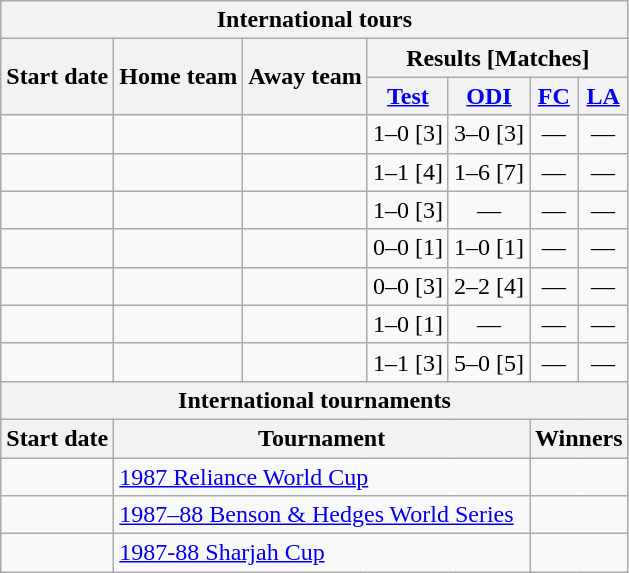<table class="wikitable">
<tr>
<th colspan="7">International tours</th>
</tr>
<tr>
<th rowspan="2">Start date</th>
<th rowspan="2">Home team</th>
<th rowspan="2">Away team</th>
<th colspan="4">Results [Matches]</th>
</tr>
<tr>
<th><a href='#'>Test</a></th>
<th><a href='#'>ODI</a></th>
<th><a href='#'>FC</a></th>
<th><a href='#'>LA</a></th>
</tr>
<tr>
<td><a href='#'></a></td>
<td></td>
<td></td>
<td>1–0 [3]</td>
<td>3–0 [3]</td>
<td ; style="text-align:center">—</td>
<td ; style="text-align:center">—</td>
</tr>
<tr>
<td><a href='#'></a></td>
<td></td>
<td></td>
<td>1–1 [4]</td>
<td>1–6 [7]</td>
<td ; style="text-align:center">—</td>
<td ; style="text-align:center">—</td>
</tr>
<tr>
<td><a href='#'></a></td>
<td></td>
<td></td>
<td>1–0 [3]</td>
<td ; style="text-align:center">—</td>
<td ; style="text-align:center">—</td>
<td ; style="text-align:center">—</td>
</tr>
<tr>
<td><a href='#'></a></td>
<td></td>
<td></td>
<td>0–0 [1]</td>
<td>1–0 [1]</td>
<td ; style="text-align:center">—</td>
<td ; style="text-align:center">—</td>
</tr>
<tr>
<td><a href='#'></a></td>
<td></td>
<td></td>
<td>0–0 [3]</td>
<td>2–2 [4]</td>
<td ; style="text-align:center">—</td>
<td ; style="text-align:center">—</td>
</tr>
<tr>
<td><a href='#'></a></td>
<td></td>
<td></td>
<td>1–0 [1]</td>
<td ; style="text-align:center">—</td>
<td ; style="text-align:center">—</td>
<td ; style="text-align:center">—</td>
</tr>
<tr>
<td><a href='#'></a></td>
<td></td>
<td></td>
<td>1–1 [3]</td>
<td>5–0 [5]</td>
<td ; style="text-align:center">—</td>
<td ; style="text-align:center">—</td>
</tr>
<tr>
<th colspan="7">International tournaments</th>
</tr>
<tr>
<th>Start date</th>
<th colspan="4">Tournament</th>
<th colspan="2">Winners</th>
</tr>
<tr>
<td><a href='#'></a></td>
<td colspan="4"> <a href='#'>1987 Reliance World Cup</a></td>
<td colspan="2"></td>
</tr>
<tr>
<td><a href='#'></a></td>
<td colspan="4"> <a href='#'>1987–88 Benson & Hedges World Series</a></td>
<td colspan="2"></td>
</tr>
<tr>
<td><a href='#'></a></td>
<td colspan="4"> <a href='#'>1987-88 Sharjah Cup</a></td>
<td colspan="2"></td>
</tr>
</table>
